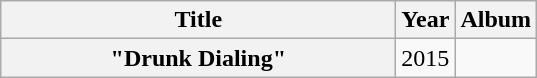<table class="wikitable plainrowheaders" style="text-align:center;">
<tr>
<th scope="col" style="width:16em;">Title</th>
<th scope="col">Year</th>
<th scope="col">Album</th>
</tr>
<tr>
<th scope="row">"Drunk Dialing" <br></th>
<td>2015</td>
<td></td>
</tr>
</table>
